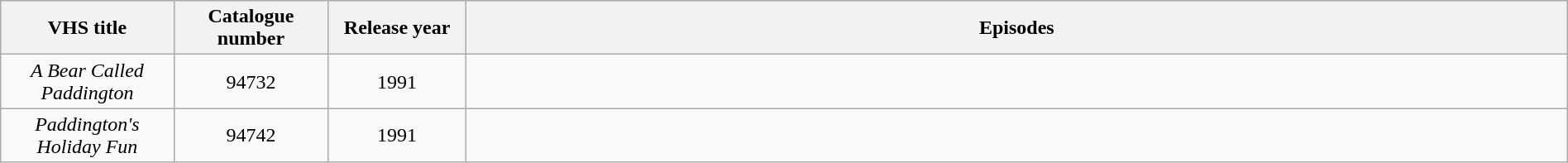<table class="wikitable" style="text-align:center; width:100%;">
<tr>
<th style="width:05%;">VHS title</th>
<th style="width:05%;">Catalogue number</th>
<th style="width:05%;">Release year</th>
<th style="width:40%;">Episodes</th>
</tr>
<tr>
<td><em>A Bear Called Paddington</em></td>
<td>94732</td>
<td>1991</td>
<td></td>
</tr>
<tr>
<td><em>Paddington's<br>Holiday Fun</em></td>
<td>94742</td>
<td>1991</td>
<td></td>
</tr>
</table>
